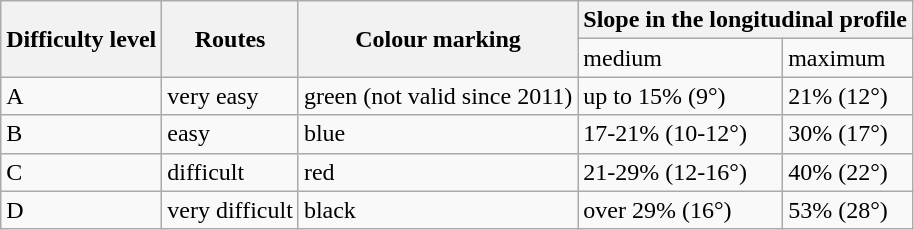<table class="wikitable">
<tr>
<th rowspan=2>Difficulty level</th>
<th rowspan=2>Routes</th>
<th rowspan=2>Colour marking</th>
<th colspan=2>Slope in the longitudinal profile</th>
</tr>
<tr>
<td>medium</td>
<td>maximum</td>
</tr>
<tr>
<td>A</td>
<td>very easy</td>
<td> green (not valid since 2011)</td>
<td>up to 15% (9°)</td>
<td>21% (12°)</td>
</tr>
<tr>
<td>B</td>
<td>easy</td>
<td> blue</td>
<td>17-21% (10-12°)</td>
<td>30% (17°)</td>
</tr>
<tr>
<td>C</td>
<td>difficult</td>
<td> red</td>
<td>21-29% (12-16°)</td>
<td>40% (22°)</td>
</tr>
<tr>
<td>D</td>
<td>very difficult</td>
<td> black</td>
<td>over 29% (16°)</td>
<td>53% (28°)</td>
</tr>
</table>
